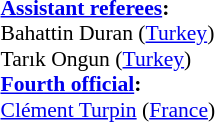<table width=50% style="font-size: 90%">
<tr>
<td><br><strong><a href='#'>Assistant referees</a>:</strong>
<br>Bahattin Duran (<a href='#'>Turkey</a>)
<br>Tarık Ongun (<a href='#'>Turkey</a>)
<br><strong><a href='#'>Fourth official</a>:</strong>
<br><a href='#'>Clément Turpin</a> (<a href='#'>France</a>)</td>
</tr>
</table>
